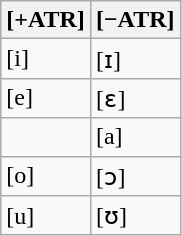<table class="wikitable">
<tr>
<th>[+ATR]</th>
<th>[−ATR]</th>
</tr>
<tr>
<td>[i]</td>
<td>[ɪ]</td>
</tr>
<tr>
<td>[e]</td>
<td>[ɛ]</td>
</tr>
<tr>
<td></td>
<td>[a]</td>
</tr>
<tr>
<td>[o]</td>
<td>[ɔ]</td>
</tr>
<tr>
<td>[u]</td>
<td>[ʊ]</td>
</tr>
</table>
